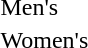<table>
<tr>
<td>Men's<br></td>
<td></td>
<td></td>
<td></td>
</tr>
<tr>
<td>Women's<br></td>
<td></td>
<td></td>
<td></td>
</tr>
</table>
